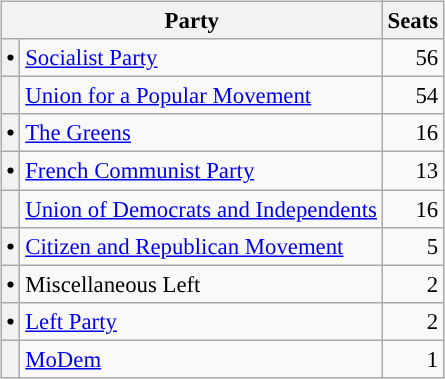<table class="wikitable" style="float:right; margin:1em; font-size:95%;">
<tr>
<th colspan=2>Party</th>
<th>Seats</th>
</tr>
<tr>
<th style="background-color: "><span>•</span></th>
<td><a href='#'>Socialist Party</a></td>
<td align="right">56</td>
</tr>
<tr>
<th style="background-color: "></th>
<td><a href='#'>Union for a Popular Movement</a></td>
<td align="right">54</td>
</tr>
<tr>
<th style="background-color: "><span>•</span></th>
<td><a href='#'>The Greens</a></td>
<td align="right">16</td>
</tr>
<tr>
<th style="background-color: "><span>•</span></th>
<td><a href='#'>French Communist Party</a></td>
<td align="right">13</td>
</tr>
<tr>
<th style="background-color: "></th>
<td><a href='#'>Union of Democrats and Independents</a></td>
<td align="right">16</td>
</tr>
<tr>
<th style="background-color: "><span>•</span></th>
<td><a href='#'>Citizen and Republican Movement</a></td>
<td align="right">5</td>
</tr>
<tr>
<th style="background-color: "><span>•</span></th>
<td>Miscellaneous Left</td>
<td align="right">2</td>
</tr>
<tr>
<th style="background-color: "><span>•</span></th>
<td><a href='#'>Left Party</a></td>
<td align="right">2</td>
</tr>
<tr>
<th style="background-color: "></th>
<td><a href='#'>MoDem</a></td>
<td align="right">1</td>
</tr>
</table>
